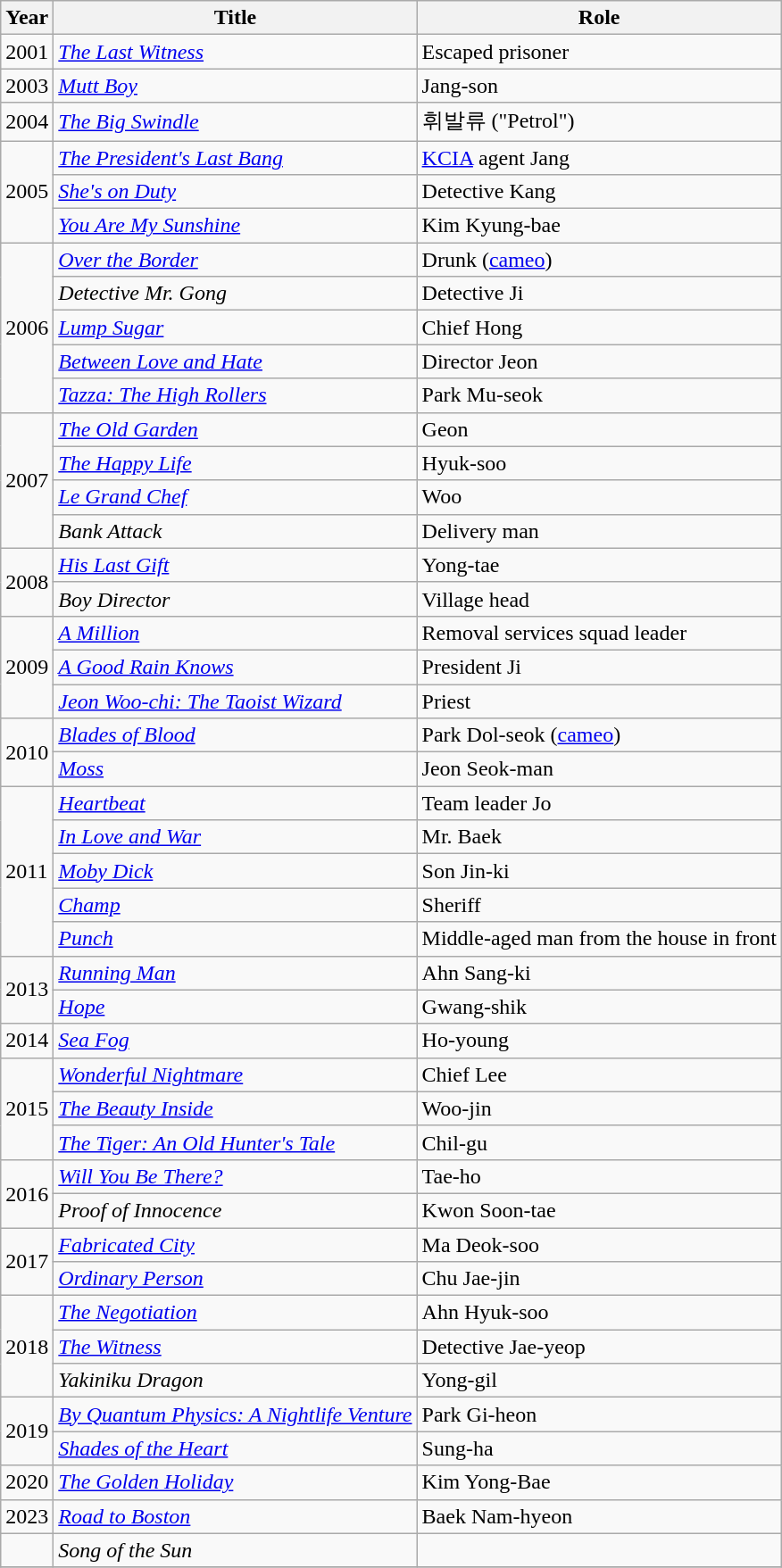<table class="wikitable sortable">
<tr>
<th>Year</th>
<th>Title</th>
<th>Role</th>
</tr>
<tr>
<td>2001</td>
<td><em><a href='#'>The Last Witness</a></em></td>
<td>Escaped prisoner</td>
</tr>
<tr>
<td>2003</td>
<td><em><a href='#'>Mutt Boy</a></em></td>
<td>Jang-son</td>
</tr>
<tr>
<td>2004</td>
<td><em><a href='#'>The Big Swindle</a></em></td>
<td>휘발류 ("Petrol")</td>
</tr>
<tr>
<td rowspan=3>2005</td>
<td><em><a href='#'>The President's Last Bang</a></em></td>
<td><a href='#'>KCIA</a> agent Jang</td>
</tr>
<tr>
<td><em><a href='#'>She's on Duty</a></em></td>
<td>Detective Kang</td>
</tr>
<tr>
<td><em><a href='#'>You Are My Sunshine</a></em></td>
<td>Kim Kyung-bae</td>
</tr>
<tr>
<td rowspan=5>2006</td>
<td><em><a href='#'>Over the Border</a></em></td>
<td>Drunk (<a href='#'>cameo</a>)</td>
</tr>
<tr>
<td><em>Detective Mr. Gong</em></td>
<td>Detective Ji</td>
</tr>
<tr>
<td><em><a href='#'>Lump Sugar</a></em></td>
<td>Chief Hong</td>
</tr>
<tr>
<td><em><a href='#'>Between Love and Hate</a></em></td>
<td>Director Jeon</td>
</tr>
<tr>
<td><em><a href='#'>Tazza: The High Rollers</a></em></td>
<td>Park Mu-seok</td>
</tr>
<tr>
<td rowspan=4>2007</td>
<td><em><a href='#'>The Old Garden</a></em></td>
<td>Geon</td>
</tr>
<tr>
<td><em><a href='#'>The Happy Life</a></em></td>
<td>Hyuk-soo</td>
</tr>
<tr>
<td><em><a href='#'>Le Grand Chef</a></em></td>
<td>Woo</td>
</tr>
<tr>
<td><em>Bank Attack</em></td>
<td>Delivery man</td>
</tr>
<tr>
<td rowspan=2>2008</td>
<td><em><a href='#'>His Last Gift</a></em></td>
<td>Yong-tae</td>
</tr>
<tr>
<td><em>Boy Director</em></td>
<td>Village head</td>
</tr>
<tr>
<td rowspan=3>2009</td>
<td><em><a href='#'>A Million</a></em></td>
<td>Removal services squad leader</td>
</tr>
<tr>
<td><em><a href='#'>A Good Rain Knows</a></em></td>
<td>President Ji</td>
</tr>
<tr>
<td><em><a href='#'>Jeon Woo-chi: The Taoist Wizard</a></em></td>
<td>Priest</td>
</tr>
<tr>
<td rowspan=2>2010</td>
<td><em><a href='#'>Blades of Blood</a></em></td>
<td>Park Dol-seok (<a href='#'>cameo</a>)</td>
</tr>
<tr>
<td><em><a href='#'>Moss</a></em></td>
<td>Jeon Seok-man</td>
</tr>
<tr>
<td rowspan=5>2011</td>
<td><em><a href='#'>Heartbeat</a></em></td>
<td>Team leader Jo</td>
</tr>
<tr>
<td><em><a href='#'>In Love and War</a></em></td>
<td>Mr. Baek</td>
</tr>
<tr>
<td><em><a href='#'>Moby Dick</a></em></td>
<td>Son Jin-ki</td>
</tr>
<tr>
<td><em><a href='#'>Champ</a></em></td>
<td>Sheriff</td>
</tr>
<tr>
<td><em><a href='#'>Punch</a></em></td>
<td>Middle-aged man from the house in front</td>
</tr>
<tr>
<td rowspan=2>2013</td>
<td><em><a href='#'>Running Man</a></em></td>
<td>Ahn Sang-ki</td>
</tr>
<tr>
<td><em><a href='#'>Hope</a></em></td>
<td>Gwang-shik</td>
</tr>
<tr>
<td>2014</td>
<td><em><a href='#'>Sea Fog</a></em></td>
<td>Ho-young</td>
</tr>
<tr>
<td rowspan=3>2015</td>
<td><em><a href='#'>Wonderful Nightmare</a></em></td>
<td>Chief Lee</td>
</tr>
<tr>
<td><em><a href='#'>The Beauty Inside</a></em></td>
<td>Woo-jin</td>
</tr>
<tr>
<td><em><a href='#'>The Tiger: An Old Hunter's Tale</a></em></td>
<td>Chil-gu</td>
</tr>
<tr>
<td rowspan=2>2016</td>
<td><em><a href='#'>Will You Be There?</a></em></td>
<td>Tae-ho</td>
</tr>
<tr>
<td><em>Proof of Innocence</em></td>
<td>Kwon Soon-tae</td>
</tr>
<tr>
<td rowspan=2>2017</td>
<td><em><a href='#'>Fabricated City</a></em></td>
<td>Ma Deok-soo</td>
</tr>
<tr>
<td><em><a href='#'>Ordinary Person</a></em></td>
<td>Chu Jae-jin</td>
</tr>
<tr>
<td rowspan=3>2018</td>
<td><em><a href='#'>The Negotiation</a></em></td>
<td>Ahn Hyuk-soo</td>
</tr>
<tr>
<td><em><a href='#'>The Witness</a></em></td>
<td>Detective Jae-yeop</td>
</tr>
<tr>
<td><em>Yakiniku Dragon</em></td>
<td>Yong-gil</td>
</tr>
<tr>
<td rowspan="2">2019</td>
<td><em><a href='#'>By Quantum Physics: A Nightlife Venture</a></em></td>
<td>Park Gi-heon</td>
</tr>
<tr>
<td><em><a href='#'>Shades of the Heart</a></em></td>
<td>Sung-ha</td>
</tr>
<tr>
<td>2020</td>
<td><em><a href='#'>The Golden Holiday</a></em></td>
<td>Kim Yong-Bae</td>
</tr>
<tr>
<td>2023</td>
<td><em><a href='#'>Road to Boston</a></em></td>
<td>Baek Nam-hyeon</td>
</tr>
<tr>
<td></td>
<td><em>Song of the Sun</em></td>
<td></td>
</tr>
<tr>
</tr>
</table>
